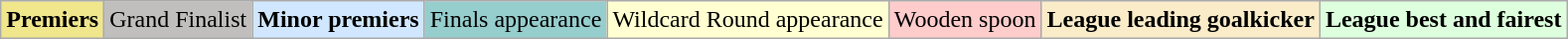<table class="wikitable">
<tr>
<td style=background:#F0E68C><strong>Premiers</strong></td>
<td style=background:#C0BFBD>Grand Finalist</td>
<td style=background:#D0E7FF><strong>Minor premiers</strong></td>
<td style=background:#96CDCD>Finals appearance</td>
<td style=background:#FFFFD1>Wildcard Round appearance</td>
<td style=background:#FFCCCC>Wooden spoon</td>
<td style=background:#FAECC8><strong>League leading goalkicker</strong></td>
<td style=background:#DDFFDD><strong>League best and fairest</strong></td>
</tr>
</table>
